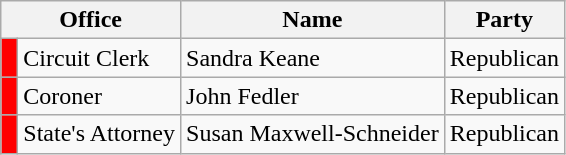<table class="wikitable">
<tr>
<th colspan="2">Office</th>
<th>Name</th>
<th>Party</th>
</tr>
<tr>
<td bgcolor="red"> </td>
<td>Circuit Clerk</td>
<td>Sandra Keane</td>
<td>Republican</td>
</tr>
<tr>
<td bgcolor="red"> </td>
<td>Coroner</td>
<td>John Fedler</td>
<td>Republican</td>
</tr>
<tr>
<td bgcolor="red"> </td>
<td>State's Attorney</td>
<td>Susan Maxwell-Schneider</td>
<td>Republican</td>
</tr>
</table>
